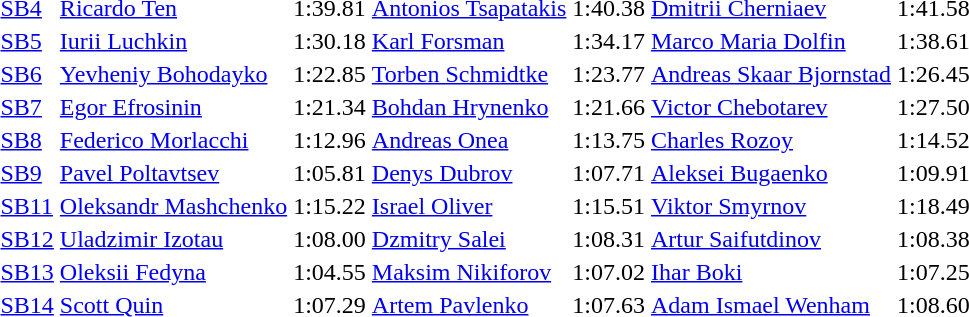<table>
<tr>
<td><a href='#'>SB4</a></td>
<td><a href='#'>Ricardo Ten</a><br></td>
<td>1:39.81</td>
<td><a href='#'>Antonios Tsapatakis</a><br></td>
<td>1:40.38</td>
<td><a href='#'>Dmitrii Cherniaev</a><br></td>
<td>1:41.58</td>
</tr>
<tr>
<td><a href='#'>SB5</a></td>
<td><a href='#'>Iurii Luchkin</a><br></td>
<td>1:30.18</td>
<td><a href='#'>Karl Forsman</a><br></td>
<td>1:34.17</td>
<td><a href='#'>Marco Maria Dolfin</a><br></td>
<td>1:38.61</td>
</tr>
<tr>
<td><a href='#'>SB6</a></td>
<td><a href='#'>Yevheniy Bohodayko</a><br></td>
<td>1:22.85</td>
<td><a href='#'>Torben Schmidtke</a><br></td>
<td>1:23.77</td>
<td><a href='#'>Andreas Skaar Bjornstad</a><br></td>
<td>1:26.45</td>
</tr>
<tr>
<td><a href='#'>SB7</a></td>
<td><a href='#'>Egor Efrosinin</a><br></td>
<td>1:21.34</td>
<td><a href='#'>Bohdan Hrynenko</a><br></td>
<td>1:21.66</td>
<td><a href='#'>Victor Chebotarev</a><br></td>
<td>1:27.50</td>
</tr>
<tr>
<td><a href='#'>SB8</a></td>
<td><a href='#'>Federico Morlacchi</a><br></td>
<td>1:12.96</td>
<td><a href='#'>Andreas Onea</a><br></td>
<td>1:13.75</td>
<td><a href='#'>Charles Rozoy</a><br></td>
<td>1:14.52</td>
</tr>
<tr>
<td><a href='#'>SB9</a></td>
<td><a href='#'>Pavel Poltavtsev</a><br></td>
<td>1:05.81</td>
<td><a href='#'>Denys Dubrov</a><br></td>
<td>1:07.71</td>
<td><a href='#'>Aleksei Bugaenko</a><br></td>
<td>1:09.91</td>
</tr>
<tr>
<td><a href='#'>SB11</a></td>
<td><a href='#'>Oleksandr Mashchenko</a><br></td>
<td>1:15.22</td>
<td><a href='#'>Israel Oliver</a><br></td>
<td>1:15.51</td>
<td><a href='#'>Viktor Smyrnov</a><br></td>
<td>1:18.49</td>
</tr>
<tr>
<td><a href='#'>SB12</a></td>
<td><a href='#'>Uladzimir Izotau</a><br></td>
<td>1:08.00</td>
<td><a href='#'>Dzmitry Salei</a><br></td>
<td>1:08.31</td>
<td><a href='#'>Artur Saifutdinov</a><br></td>
<td>1:08.38</td>
</tr>
<tr>
<td><a href='#'>SB13</a></td>
<td><a href='#'>Oleksii Fedyna</a><br></td>
<td>1:04.55</td>
<td><a href='#'>Maksim Nikiforov</a><br></td>
<td>1:07.02</td>
<td><a href='#'>Ihar Boki</a><br></td>
<td>1:07.25</td>
</tr>
<tr>
<td><a href='#'>SB14</a></td>
<td><a href='#'>Scott Quin</a><br></td>
<td>1:07.29</td>
<td><a href='#'>Artem Pavlenko</a><br></td>
<td>1:07.63</td>
<td><a href='#'>Adam Ismael Wenham</a><br></td>
<td>1:08.60</td>
</tr>
</table>
